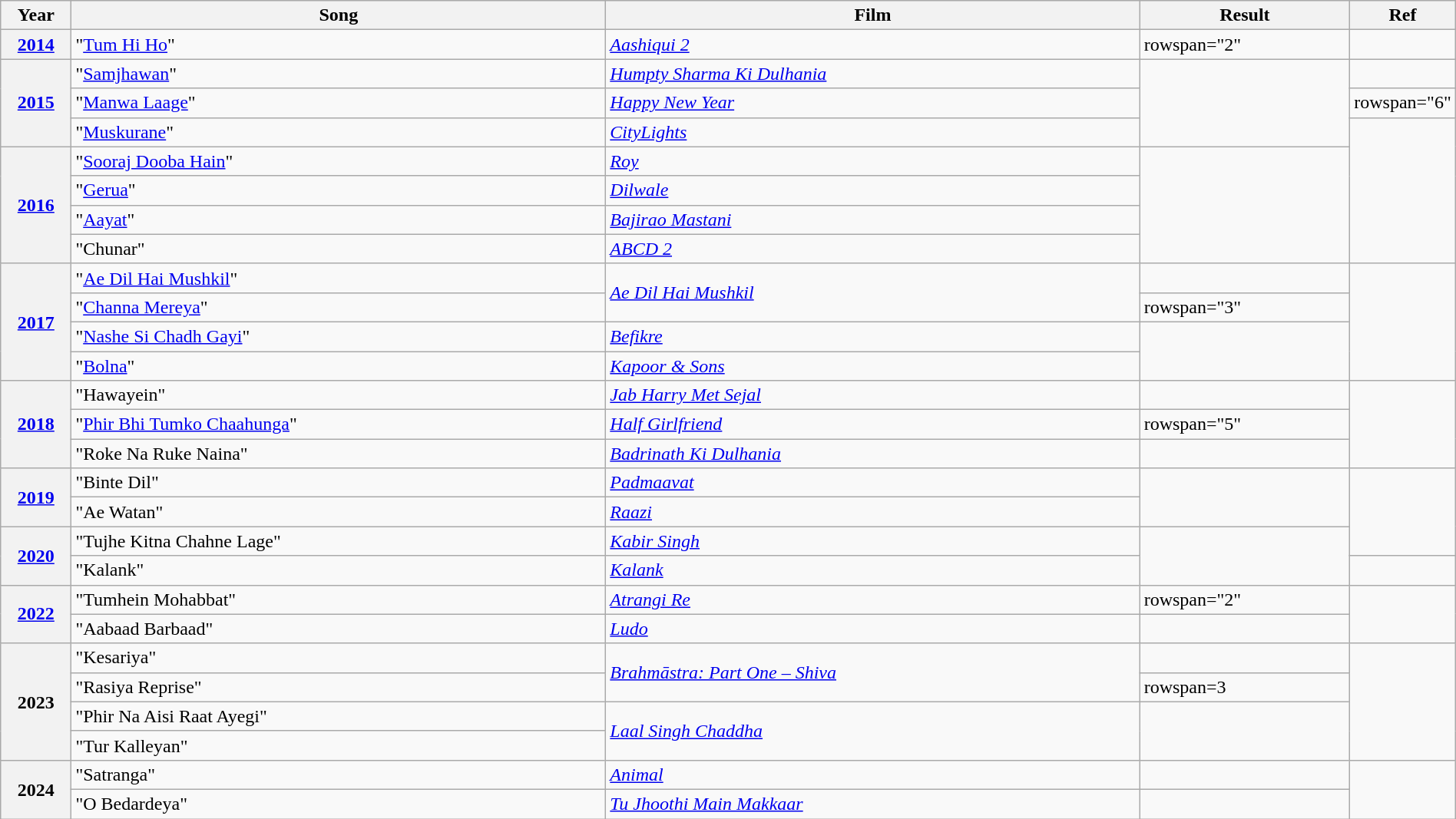<table class="wikitable plainrowheaders" width="100%" textcolor:#000;">
<tr>
<th scope="col" width=5%><strong>Year</strong></th>
<th scope="col" width=39%><strong>Song</strong></th>
<th scope="col" width=39%><strong>Film</strong></th>
<th scope="col" width=15%><strong>Result</strong></th>
<th scope="col" width=15%><strong>Ref</strong></th>
</tr>
<tr>
<th scope="row"><a href='#'>2014</a></th>
<td>"<a href='#'>Tum Hi Ho</a>"</td>
<td><em><a href='#'>Aashiqui 2</a></em></td>
<td>rowspan="2" </td>
<td></td>
</tr>
<tr>
<th scope="row" rowspan="3"><a href='#'>2015</a></th>
<td>"<a href='#'>Samjhawan</a>"</td>
<td><em><a href='#'>Humpty Sharma Ki Dulhania</a></em></td>
<td rowspan="3"></td>
</tr>
<tr>
<td>"<a href='#'>Manwa Laage</a>"</td>
<td><em><a href='#'>Happy New Year</a></em></td>
<td>rowspan="6" </td>
</tr>
<tr>
<td>"<a href='#'>Muskurane</a>"</td>
<td><em><a href='#'>CityLights</a></em></td>
</tr>
<tr>
<th scope="row" rowspan="4"><a href='#'>2016</a></th>
<td>"<a href='#'>Sooraj Dooba Hain</a>"</td>
<td><em><a href='#'>Roy</a></em></td>
<td rowspan="4"></td>
</tr>
<tr>
<td>"<a href='#'>Gerua</a>"</td>
<td><em><a href='#'>Dilwale</a></em></td>
</tr>
<tr>
<td>"<a href='#'>Aayat</a>"</td>
<td><em><a href='#'>Bajirao Mastani</a></em></td>
</tr>
<tr>
<td>"Chunar"</td>
<td><em><a href='#'>ABCD 2</a></em></td>
</tr>
<tr>
<th scope="row" rowspan="4"><a href='#'>2017</a></th>
<td>"<a href='#'>Ae Dil Hai Mushkil</a>"</td>
<td rowspan="2"><em><a href='#'>Ae Dil Hai Mushkil</a></em></td>
<td></td>
<td rowspan="4"></td>
</tr>
<tr>
<td>"<a href='#'>Channa Mereya</a>"</td>
<td>rowspan="3" </td>
</tr>
<tr>
<td>"<a href='#'>Nashe Si Chadh Gayi</a>"</td>
<td><em><a href='#'>Befikre</a></em></td>
</tr>
<tr>
<td>"<a href='#'>Bolna</a>"</td>
<td><em><a href='#'>Kapoor & Sons</a></em></td>
</tr>
<tr>
<th scope="row" rowspan="3"><a href='#'>2018</a></th>
<td>"Hawayein"</td>
<td><em><a href='#'>Jab Harry Met Sejal</a></em></td>
<td></td>
<td rowspan="3"></td>
</tr>
<tr>
<td>"<a href='#'>Phir Bhi Tumko Chaahunga</a>"</td>
<td><em><a href='#'>Half Girlfriend</a></em></td>
<td>rowspan="5" </td>
</tr>
<tr>
<td>"Roke Na Ruke Naina"</td>
<td><em><a href='#'>Badrinath Ki Dulhania</a></em></td>
</tr>
<tr>
<th scope="row" rowspan="2"><a href='#'>2019</a></th>
<td>"Binte Dil"</td>
<td><em><a href='#'>Padmaavat</a></em></td>
<td rowspan="2"></td>
</tr>
<tr>
<td>"Ae Watan"</td>
<td><em><a href='#'>Raazi</a></em></td>
</tr>
<tr>
<th scope="row" rowspan="2"><a href='#'>2020</a></th>
<td>"Tujhe Kitna Chahne Lage"</td>
<td><em><a href='#'>Kabir Singh</a></em></td>
<td rowspan="2"></td>
</tr>
<tr>
<td>"Kalank"</td>
<td><em><a href='#'>Kalank</a></em></td>
<td></td>
</tr>
<tr>
<th scope="row" rowspan="2"><a href='#'>2022</a></th>
<td>"Tumhein Mohabbat"</td>
<td><em><a href='#'>Atrangi Re</a></em></td>
<td>rowspan="2" </td>
<td rowspan="2"></td>
</tr>
<tr>
<td>"Aabaad Barbaad"</td>
<td><em><a href='#'>Ludo</a></em></td>
</tr>
<tr>
<th scope="row" rowspan="4">2023</th>
<td>"Kesariya"</td>
<td rowspan="2"><em><a href='#'>Brahmāstra: Part One – Shiva</a></em></td>
<td></td>
<td rowspan="4"></td>
</tr>
<tr>
<td>"Rasiya Reprise"</td>
<td>rowspan=3 </td>
</tr>
<tr>
<td>"Phir Na Aisi Raat Ayegi"</td>
<td rowspan="2"><em><a href='#'>Laal Singh Chaddha</a></em></td>
</tr>
<tr>
<td>"Tur Kalleyan"</td>
</tr>
<tr>
<th scope="row" rowspan="2">2024</th>
<td>"Satranga"</td>
<td><em><a href='#'>Animal</a></em></td>
<td></td>
<td rowspan="2"></td>
</tr>
<tr>
<td>"O Bedardeya"</td>
<td><em><a href='#'>Tu Jhoothi Main Makkaar</a></em></td>
<td></td>
</tr>
</table>
